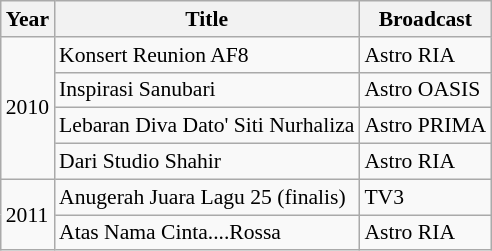<table class="wikitable" style="font-size: 90%;">
<tr>
<th>Year</th>
<th>Title</th>
<th>Broadcast</th>
</tr>
<tr>
<td rowspan="4">2010</td>
<td>Konsert Reunion AF8</td>
<td>Astro RIA</td>
</tr>
<tr>
<td>Inspirasi Sanubari</td>
<td>Astro OASIS</td>
</tr>
<tr>
<td>Lebaran Diva Dato' Siti Nurhaliza</td>
<td>Astro PRIMA</td>
</tr>
<tr>
<td>Dari Studio Shahir</td>
<td>Astro RIA</td>
</tr>
<tr>
<td rowspan="2">2011</td>
<td>Anugerah Juara Lagu 25 (finalis)</td>
<td>TV3</td>
</tr>
<tr>
<td>Atas Nama Cinta....Rossa</td>
<td>Astro RIA</td>
</tr>
</table>
